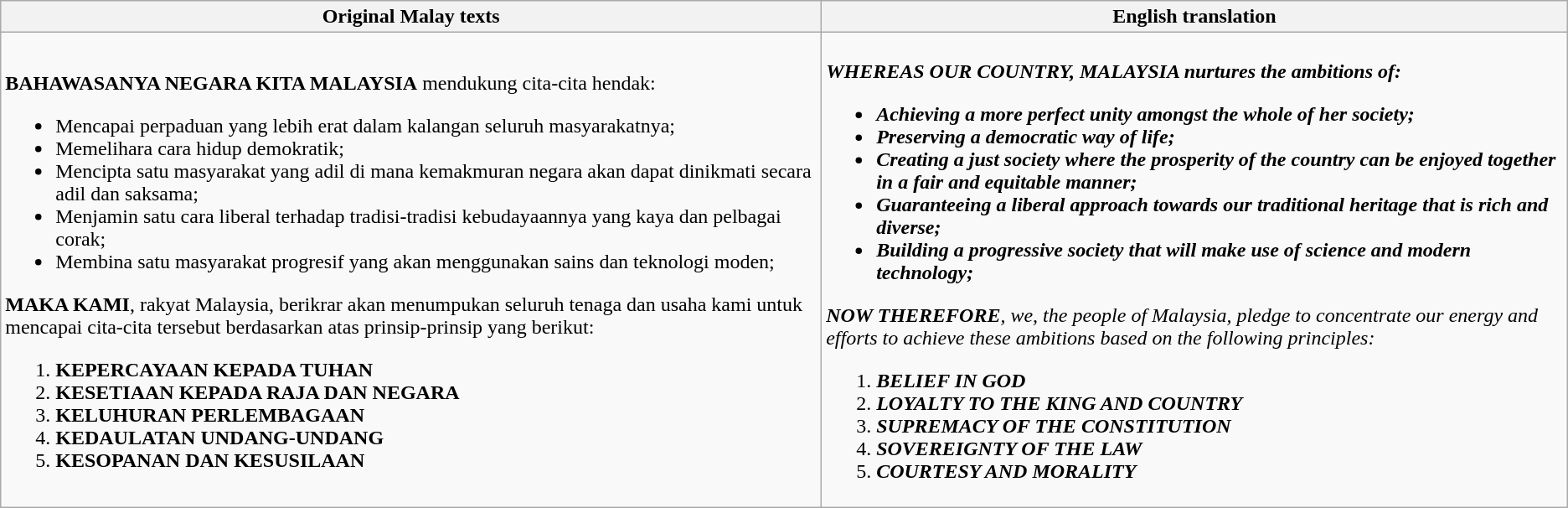<table class="wikitable">
<tr>
<th>Original Malay texts</th>
<th>English translation</th>
</tr>
<tr>
<td><br><strong>BAHAWASANYA NEGARA KITA MALAYSIA</strong> mendukung cita-cita hendak:<ul><li>Mencapai perpaduan yang lebih erat dalam kalangan seluruh masyarakatnya;</li><li>Memelihara cara hidup demokratik;</li><li>Mencipta satu masyarakat yang adil di mana kemakmuran negara akan dapat dinikmati secara adil dan saksama;</li><li>Menjamin satu cara liberal terhadap tradisi-tradisi kebudayaannya yang kaya dan pelbagai corak;</li><li>Membina satu masyarakat progresif yang akan menggunakan sains dan teknologi moden;</li></ul><strong>MAKA KAMI</strong>, rakyat Malaysia, berikrar akan menumpukan seluruh tenaga dan usaha kami untuk mencapai cita-cita tersebut berdasarkan atas prinsip-prinsip yang berikut:<ol><li><strong>KEPERCAYAAN KEPADA TUHAN</strong></li><li><strong>KESETIAAN KEPADA RAJA DAN NEGARA</strong></li><li><strong>KELUHURAN PERLEMBAGAAN</strong></li><li><strong>KEDAULATAN UNDANG-UNDANG</strong></li><li><strong>KESOPANAN DAN KESUSILAAN</strong></li></ol></td>
<td><br><strong><em>WHEREAS OUR COUNTRY, MALAYSIA<strong> nurtures the ambitions of:<em><ul><li></em>Achieving a more perfect unity amongst the whole of her society;<em></li><li></em>Preserving a democratic way of life;<em></li><li></em>Creating a just society where the prosperity of the country can be enjoyed together in a fair and equitable manner;<em></li><li></em>Guaranteeing a liberal approach towards our traditional heritage that is rich and diverse;<em></li><li></em>Building a progressive society that will make use of science and modern technology;<em></li></ul></em></strong>NOW THEREFORE</strong>, we, the people of Malaysia, pledge to concentrate our energy and efforts to achieve these ambitions based on the following principles:</em><ol><li><strong><em>BELIEF IN GOD</em></strong></li><li><strong><em>LOYALTY TO THE KING AND COUNTRY</em></strong></li><li><strong><em>SUPREMACY OF THE CONSTITUTION</em></strong></li><li><strong><em>SOVEREIGNTY OF THE LAW</em></strong></li><li><strong><em>COURTESY AND MORALITY</em></strong></li></ol></td>
</tr>
</table>
